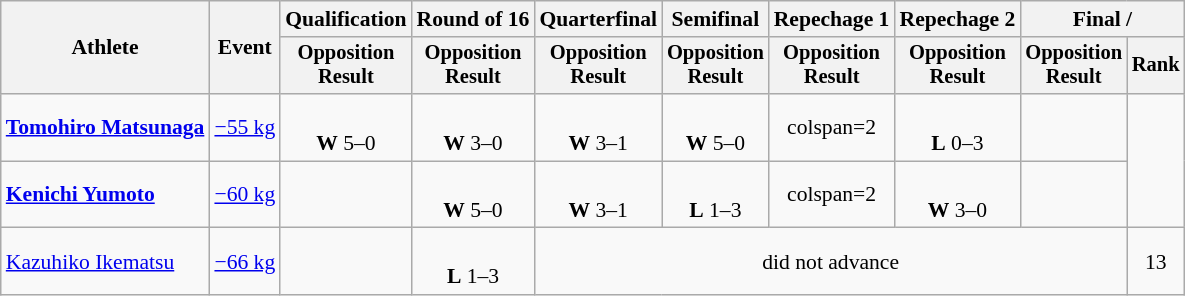<table class="wikitable" style="font-size:90%;">
<tr>
<th rowspan="2">Athlete</th>
<th rowspan="2">Event</th>
<th>Qualification</th>
<th>Round of 16</th>
<th>Quarterfinal</th>
<th>Semifinal</th>
<th>Repechage 1</th>
<th>Repechage 2</th>
<th colspan=2>Final / </th>
</tr>
<tr style="font-size: 95%">
<th>Opposition<br>Result</th>
<th>Opposition<br>Result</th>
<th>Opposition<br>Result</th>
<th>Opposition<br>Result</th>
<th>Opposition<br>Result</th>
<th>Opposition<br>Result</th>
<th>Opposition<br>Result</th>
<th>Rank</th>
</tr>
<tr align=center>
<td align=left><strong><a href='#'>Tomohiro Matsunaga</a></strong></td>
<td align=left><a href='#'>−55 kg</a></td>
<td><br><strong>W</strong> 5–0 <sup></sup></td>
<td><br><strong>W</strong> 3–0 <sup></sup></td>
<td><br><strong>W</strong> 3–1 <sup></sup></td>
<td><br><strong>W</strong> 5–0 <sup></sup></td>
<td>colspan=2 </td>
<td><br><strong>L</strong> 0–3 <sup></sup></td>
<td></td>
</tr>
<tr align=center>
<td align=left><strong><a href='#'>Kenichi Yumoto</a></strong></td>
<td align=left><a href='#'>−60 kg</a></td>
<td></td>
<td><br><strong>W</strong> 5–0 <sup></sup></td>
<td><br><strong>W</strong> 3–1 <sup></sup></td>
<td><br><strong>L</strong> 1–3 <sup></sup></td>
<td>colspan=2 </td>
<td><br><strong>W</strong> 3–0 <sup></sup></td>
<td></td>
</tr>
<tr align=center>
<td align=left><a href='#'>Kazuhiko Ikematsu</a></td>
<td align=left><a href='#'>−66 kg</a></td>
<td></td>
<td><br><strong>L</strong> 1–3 <sup></sup></td>
<td colspan=5>did not advance</td>
<td>13</td>
</tr>
</table>
